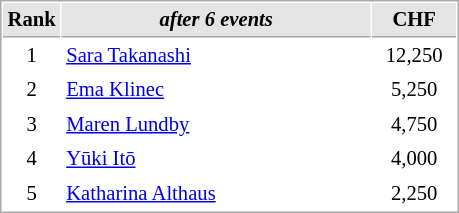<table cellspacing="1" cellpadding="3" style="border:1px solid #AAAAAA;font-size:86%">
<tr style="background-color: #E4E4E4;">
<th style="border-bottom:1px solid #AAAAAA; width: 10px;">Rank</th>
<th style="border-bottom:1px solid #AAAAAA; width: 200px;"><em>after 6 events</em></th>
<th style="border-bottom:1px solid #AAAAAA; width: 50px;">CHF</th>
</tr>
<tr>
<td align=center>1</td>
<td> <a href='#'>Sara Takanashi</a></td>
<td align=center>12,250</td>
</tr>
<tr>
<td align=center>2</td>
<td> <a href='#'>Ema Klinec</a></td>
<td align=center>5,250</td>
</tr>
<tr>
<td align=center>3</td>
<td> <a href='#'>Maren Lundby</a></td>
<td align=center>4,750</td>
</tr>
<tr>
<td align=center>4</td>
<td> <a href='#'>Yūki Itō</a></td>
<td align=center>4,000</td>
</tr>
<tr>
<td align=center>5</td>
<td> <a href='#'>Katharina Althaus</a></td>
<td align=center>2,250</td>
</tr>
</table>
